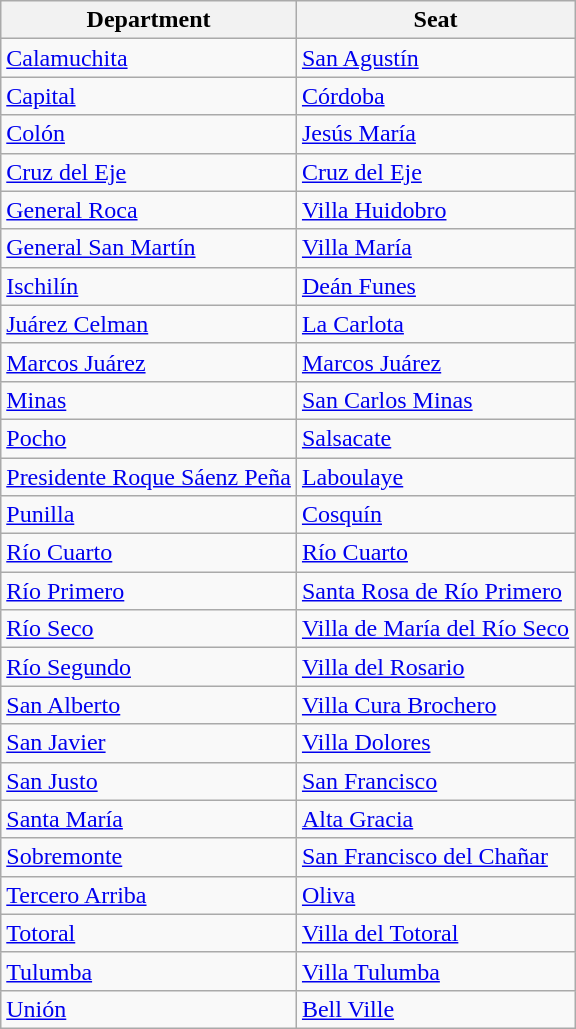<table class="wikitable">
<tr>
<th>Department</th>
<th>Seat</th>
</tr>
<tr>
<td><a href='#'>Calamuchita</a></td>
<td><a href='#'>San Agustín</a></td>
</tr>
<tr>
<td><a href='#'>Capital</a></td>
<td><a href='#'>Córdoba</a></td>
</tr>
<tr>
<td><a href='#'>Colón</a></td>
<td><a href='#'>Jesús María</a></td>
</tr>
<tr>
<td><a href='#'>Cruz del Eje</a></td>
<td><a href='#'>Cruz del Eje</a></td>
</tr>
<tr>
<td><a href='#'>General Roca</a></td>
<td><a href='#'>Villa Huidobro</a></td>
</tr>
<tr>
<td><a href='#'>General San Martín</a></td>
<td><a href='#'>Villa María</a></td>
</tr>
<tr>
<td><a href='#'>Ischilín</a></td>
<td><a href='#'>Deán Funes</a></td>
</tr>
<tr>
<td><a href='#'>Juárez Celman</a></td>
<td><a href='#'>La Carlota</a></td>
</tr>
<tr>
<td><a href='#'>Marcos Juárez</a></td>
<td><a href='#'>Marcos Juárez</a></td>
</tr>
<tr>
<td><a href='#'>Minas</a></td>
<td><a href='#'>San Carlos Minas</a></td>
</tr>
<tr>
<td><a href='#'>Pocho</a></td>
<td><a href='#'>Salsacate</a></td>
</tr>
<tr>
<td><a href='#'>Presidente Roque Sáenz Peña</a></td>
<td><a href='#'>Laboulaye</a></td>
</tr>
<tr>
<td><a href='#'>Punilla</a></td>
<td><a href='#'>Cosquín</a></td>
</tr>
<tr>
<td><a href='#'>Río Cuarto</a></td>
<td><a href='#'>Río Cuarto</a></td>
</tr>
<tr>
<td><a href='#'>Río Primero</a></td>
<td><a href='#'>Santa Rosa de Río Primero</a></td>
</tr>
<tr>
<td><a href='#'>Río Seco</a></td>
<td><a href='#'>Villa de María del Río Seco</a></td>
</tr>
<tr>
<td><a href='#'>Río Segundo</a></td>
<td><a href='#'>Villa del Rosario</a></td>
</tr>
<tr>
<td><a href='#'>San Alberto</a></td>
<td><a href='#'>Villa Cura Brochero</a></td>
</tr>
<tr>
<td><a href='#'>San Javier</a></td>
<td><a href='#'>Villa Dolores</a></td>
</tr>
<tr>
<td><a href='#'>San Justo</a></td>
<td><a href='#'>San Francisco</a></td>
</tr>
<tr>
<td><a href='#'>Santa María</a></td>
<td><a href='#'>Alta Gracia</a></td>
</tr>
<tr>
<td><a href='#'>Sobremonte</a></td>
<td><a href='#'>San Francisco del Chañar</a></td>
</tr>
<tr>
<td><a href='#'>Tercero Arriba</a></td>
<td><a href='#'>Oliva</a></td>
</tr>
<tr>
<td><a href='#'>Totoral</a></td>
<td><a href='#'>Villa del Totoral</a></td>
</tr>
<tr>
<td><a href='#'>Tulumba</a></td>
<td><a href='#'>Villa Tulumba</a></td>
</tr>
<tr>
<td><a href='#'>Unión</a></td>
<td><a href='#'>Bell Ville</a></td>
</tr>
</table>
